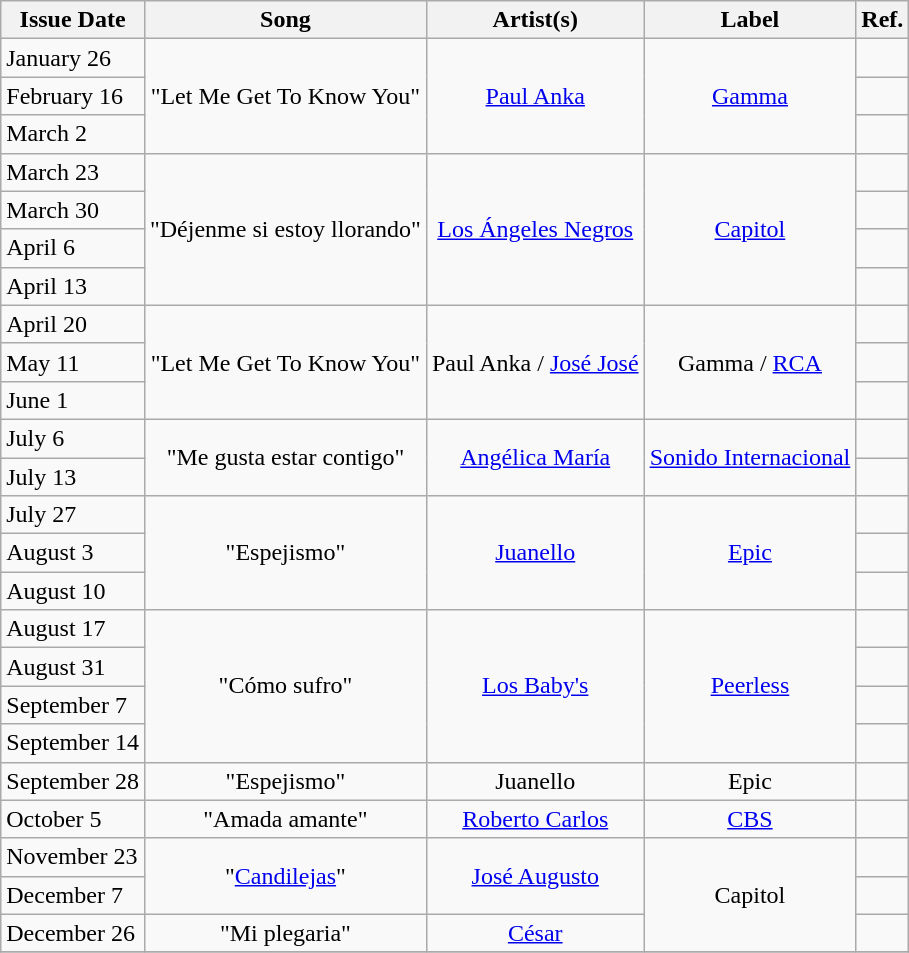<table class="wikitable">
<tr>
<th>Issue Date</th>
<th>Song</th>
<th>Artist(s)</th>
<th>Label</th>
<th>Ref.</th>
</tr>
<tr>
<td>January 26</td>
<td align="center" rowspan="3">"Let Me Get To Know You"</td>
<td align="center" rowspan="3"><a href='#'>Paul Anka</a></td>
<td align="center" rowspan="3"><a href='#'>Gamma</a></td>
<td align="center" rowspan="1"></td>
</tr>
<tr>
<td>February 16</td>
<td align="center" rowspan="1"></td>
</tr>
<tr>
<td>March 2</td>
<td align="center" rowspan="1"></td>
</tr>
<tr>
<td>March 23</td>
<td align="center" rowspan="4">"Déjenme si estoy llorando"</td>
<td align="center" rowspan="4"><a href='#'>Los Ángeles Negros</a></td>
<td align="center" rowspan="4"><a href='#'>Capitol</a></td>
<td align="center" rowspan="1"></td>
</tr>
<tr>
<td>March 30</td>
<td align="center" rowspan="1"></td>
</tr>
<tr>
<td>April 6</td>
<td align="center" rowspan="1"></td>
</tr>
<tr>
<td>April 13</td>
<td align="center" rowspan="1"></td>
</tr>
<tr>
<td>April 20</td>
<td align="center" rowspan="3">"Let Me Get To Know You"</td>
<td align="center" rowspan="3">Paul Anka / <a href='#'>José José</a></td>
<td align="center" rowspan="3">Gamma / <a href='#'>RCA</a></td>
<td align="center" rowspan="1"></td>
</tr>
<tr>
<td>May 11</td>
<td align="center" rowspan="1"></td>
</tr>
<tr>
<td>June 1</td>
<td align="center" rowspan="1"></td>
</tr>
<tr>
<td>July 6</td>
<td align="center" rowspan="2">"Me gusta estar contigo"</td>
<td align="center" rowspan="2"><a href='#'>Angélica María</a></td>
<td align="center" rowspan="2"><a href='#'>Sonido Internacional</a></td>
<td align="center" rowspan="1"></td>
</tr>
<tr>
<td>July 13</td>
<td align="center" rowspan="1"></td>
</tr>
<tr>
<td>July 27</td>
<td align="center" rowspan="3">"Espejismo"</td>
<td align="center" rowspan="3"><a href='#'>Juanello</a></td>
<td align="center" rowspan="3"><a href='#'>Epic</a></td>
<td align="center" rowspan="1"></td>
</tr>
<tr>
<td>August 3</td>
<td align="center" rowspan="1"></td>
</tr>
<tr>
<td>August 10</td>
<td align="center" rowspan="1"></td>
</tr>
<tr>
<td>August 17</td>
<td align="center" rowspan="4">"Cómo sufro"</td>
<td align="center" rowspan="4"><a href='#'>Los Baby's</a></td>
<td align="center" rowspan="4"><a href='#'>Peerless</a></td>
<td align="center" rowspan="1"></td>
</tr>
<tr>
<td>August 31</td>
<td align="center" rowspan="1"></td>
</tr>
<tr>
<td>September 7</td>
<td align="center" rowspan="1"></td>
</tr>
<tr>
<td>September 14</td>
<td align="center" rowspan="1"></td>
</tr>
<tr>
<td>September 28</td>
<td align="center">"Espejismo"</td>
<td align="center">Juanello</td>
<td align="center">Epic</td>
<td align="center" rowspan="1"></td>
</tr>
<tr>
<td>October 5</td>
<td align="center">"Amada amante"</td>
<td align="center"><a href='#'>Roberto Carlos</a></td>
<td align="center"><a href='#'>CBS</a></td>
<td align="center" rowspan="1"></td>
</tr>
<tr>
<td>November 23</td>
<td align="center" rowspan="2">"<a href='#'>Candilejas</a>"</td>
<td align="center" rowspan="2"><a href='#'>José Augusto</a></td>
<td align="center" rowspan="3">Capitol</td>
<td align="center" rowspan="1"></td>
</tr>
<tr>
<td>December 7</td>
<td align="center" rowspan="1"></td>
</tr>
<tr>
<td>December 26</td>
<td align="center">"Mi plegaria"</td>
<td align="center"><a href='#'>César</a></td>
<td align="center" rowspan="1"></td>
</tr>
<tr>
</tr>
</table>
